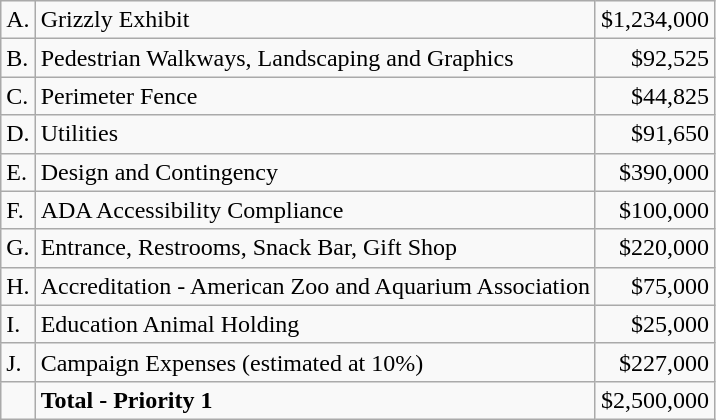<table class="wikitable">
<tr>
<td>A.</td>
<td>Grizzly Exhibit</td>
<td align="right">$1,234,000</td>
</tr>
<tr>
<td>B.</td>
<td>Pedestrian Walkways, Landscaping and Graphics</td>
<td align="right">$92,525</td>
</tr>
<tr>
<td>C.</td>
<td>Perimeter Fence</td>
<td align="right">$44,825</td>
</tr>
<tr>
<td>D.</td>
<td>Utilities</td>
<td align="right">$91,650</td>
</tr>
<tr>
<td>E.</td>
<td>Design and Contingency</td>
<td align="right">$390,000</td>
</tr>
<tr>
<td>F.</td>
<td>ADA Accessibility Compliance</td>
<td align="right">$100,000</td>
</tr>
<tr>
<td>G.</td>
<td>Entrance, Restrooms, Snack Bar, Gift Shop</td>
<td align="right">$220,000</td>
</tr>
<tr>
<td>H.</td>
<td>Accreditation - American Zoo and Aquarium Association</td>
<td align="right">$75,000</td>
</tr>
<tr>
<td>I.</td>
<td>Education Animal Holding</td>
<td align="right">$25,000</td>
</tr>
<tr>
<td>J.</td>
<td>Campaign Expenses (estimated at 10%)</td>
<td align="right">$227,000</td>
</tr>
<tr>
<td></td>
<td><strong>Total - Priority 1</strong></td>
<td align="right">$2,500,000</td>
</tr>
</table>
